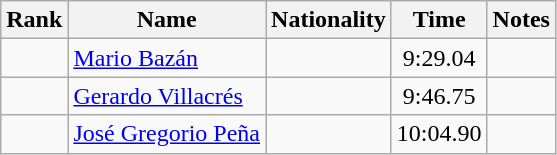<table class="wikitable sortable" style="text-align:center">
<tr>
<th>Rank</th>
<th>Name</th>
<th>Nationality</th>
<th>Time</th>
<th>Notes</th>
</tr>
<tr>
<td></td>
<td align=left><a href='#'>Mario Bazán</a></td>
<td align=left></td>
<td>9:29.04</td>
<td></td>
</tr>
<tr>
<td></td>
<td align=left><a href='#'>Gerardo Villacrés</a></td>
<td align=left></td>
<td>9:46.75</td>
<td></td>
</tr>
<tr>
<td></td>
<td align=left><a href='#'>José Gregorio Peña</a></td>
<td align=left></td>
<td>10:04.90</td>
<td></td>
</tr>
</table>
